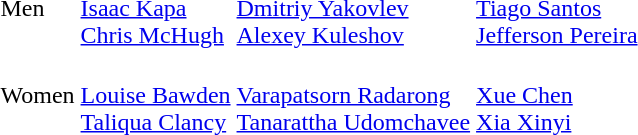<table>
<tr>
<td>Men</td>
<td><br><a href='#'>Isaac Kapa</a><br><a href='#'>Chris McHugh</a></td>
<td><br><a href='#'>Dmitriy Yakovlev</a><br><a href='#'>Alexey Kuleshov</a></td>
<td><br><a href='#'>Tiago Santos</a><br><a href='#'>Jefferson Pereira</a></td>
</tr>
<tr>
<td>Women</td>
<td><br><a href='#'>Louise Bawden</a><br><a href='#'>Taliqua Clancy</a></td>
<td><br><a href='#'>Varapatsorn Radarong</a><br><a href='#'>Tanarattha Udomchavee</a></td>
<td><br><a href='#'>Xue Chen</a><br><a href='#'>Xia Xinyi</a></td>
</tr>
</table>
